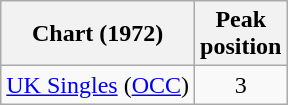<table class="wikitable">
<tr>
<th>Chart (1972)</th>
<th>Peak<br>position</th>
</tr>
<tr>
<td><a href='#'>UK Singles</a> (<a href='#'>OCC</a>)</td>
<td align="center">3</td>
</tr>
</table>
